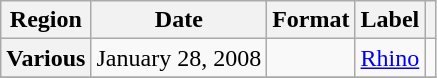<table class="wikitable plainrowheaders">
<tr>
<th scope="col">Region</th>
<th scope="col">Date</th>
<th scope="col">Format</th>
<th scope="col">Label</th>
<th scope="col"></th>
</tr>
<tr>
<th scope="row">Various</th>
<td>January 28, 2008</td>
<td></td>
<td><a href='#'>Rhino</a></td>
<td style="text-align:center;"></td>
</tr>
<tr>
</tr>
</table>
